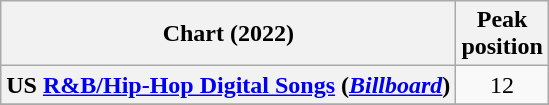<table class="wikitable sortable plainrowheaders" style="text-align:center;">
<tr>
<th scope="col">Chart (2022)</th>
<th scope="col">Peak<br>position</th>
</tr>
<tr>
<th scope="row">US <a href='#'>R&B/Hip-Hop Digital Songs</a> (<em><a href='#'>Billboard</a></em>)</th>
<td>12</td>
</tr>
<tr>
</tr>
</table>
